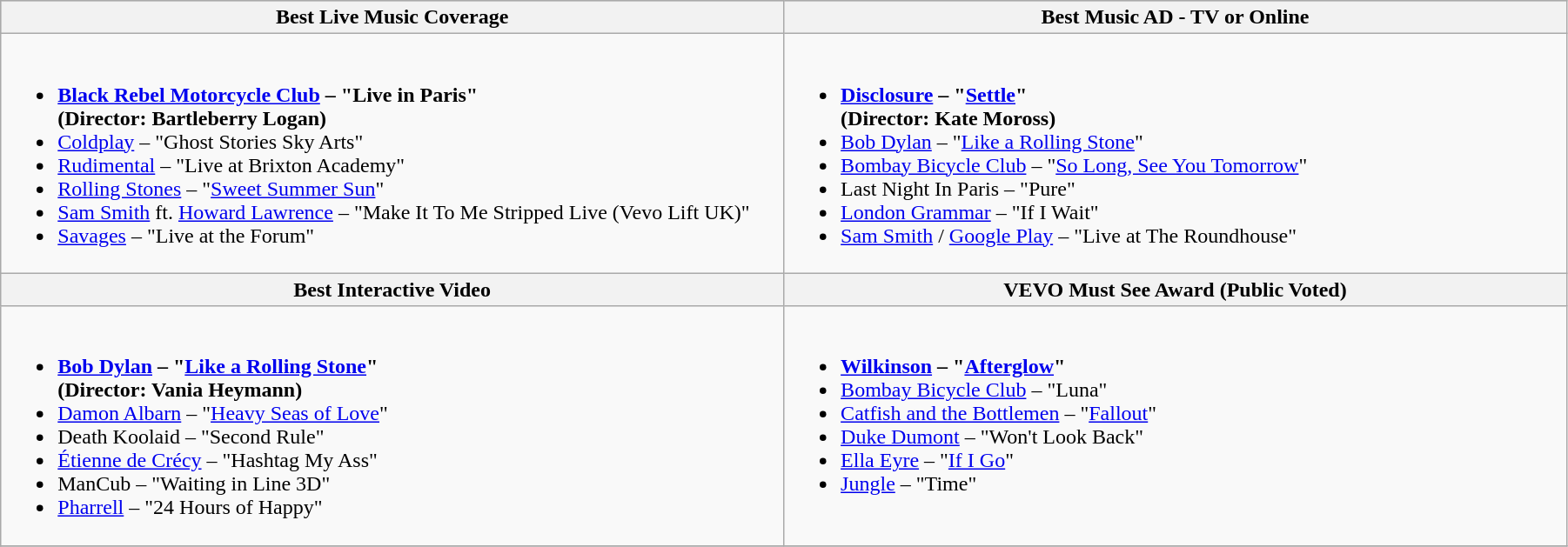<table class="wikitable" style="width:95%">
<tr bgcolor="#bebebe">
<th width="50%">Best Live Music Coverage</th>
<th width="50%">Best Music AD - TV or Online</th>
</tr>
<tr>
<td valign="top"><br><ul><li><strong><a href='#'>Black Rebel Motorcycle Club</a> – "Live in Paris"<br>(Director: Bartleberry Logan)</strong></li><li><a href='#'>Coldplay</a> – "Ghost Stories Sky Arts"</li><li><a href='#'>Rudimental</a> – "Live at Brixton Academy"</li><li><a href='#'>Rolling Stones</a> – "<a href='#'>Sweet Summer Sun</a>"</li><li><a href='#'>Sam Smith</a> ft. <a href='#'>Howard Lawrence</a> – "Make It To Me Stripped Live (Vevo Lift UK)"</li><li><a href='#'>Savages</a> – "Live at the Forum"</li></ul></td>
<td valign="top"><br><ul><li><strong><a href='#'>Disclosure</a> – "<a href='#'>Settle</a>"<br>(Director: Kate Moross)</strong></li><li><a href='#'>Bob Dylan</a> – "<a href='#'>Like a Rolling Stone</a>"</li><li><a href='#'>Bombay Bicycle Club</a> – "<a href='#'>So Long, See You Tomorrow</a>"</li><li>Last Night In Paris – "Pure"</li><li><a href='#'>London Grammar</a> – "If I Wait"</li><li><a href='#'>Sam Smith</a> / <a href='#'>Google Play</a> – "Live at The Roundhouse"</li></ul></td>
</tr>
<tr>
<th width="50%">Best Interactive Video</th>
<th width="50%">VEVO Must See Award (Public Voted)</th>
</tr>
<tr>
<td valign="top"><br><ul><li><strong><a href='#'>Bob Dylan</a> – "<a href='#'>Like a Rolling Stone</a>"<br>(Director: Vania Heymann)</strong></li><li><a href='#'>Damon Albarn</a> – "<a href='#'>Heavy Seas of Love</a>"</li><li>Death Koolaid – "Second Rule"</li><li><a href='#'>Étienne de Crécy</a> – "Hashtag My Ass"</li><li>ManCub – "Waiting in Line 3D"</li><li><a href='#'>Pharrell</a> – "24 Hours of Happy"</li></ul></td>
<td valign="top"><br><ul><li><strong><a href='#'>Wilkinson</a> – "<a href='#'>Afterglow</a>"</strong></li><li><a href='#'>Bombay Bicycle Club</a> – "Luna"</li><li><a href='#'>Catfish and the Bottlemen</a> – "<a href='#'>Fallout</a>"</li><li><a href='#'>Duke Dumont</a> – "Won't Look Back"</li><li><a href='#'>Ella Eyre</a> – "<a href='#'>If I Go</a>"</li><li><a href='#'>Jungle</a> – "Time"</li></ul></td>
</tr>
<tr>
</tr>
</table>
